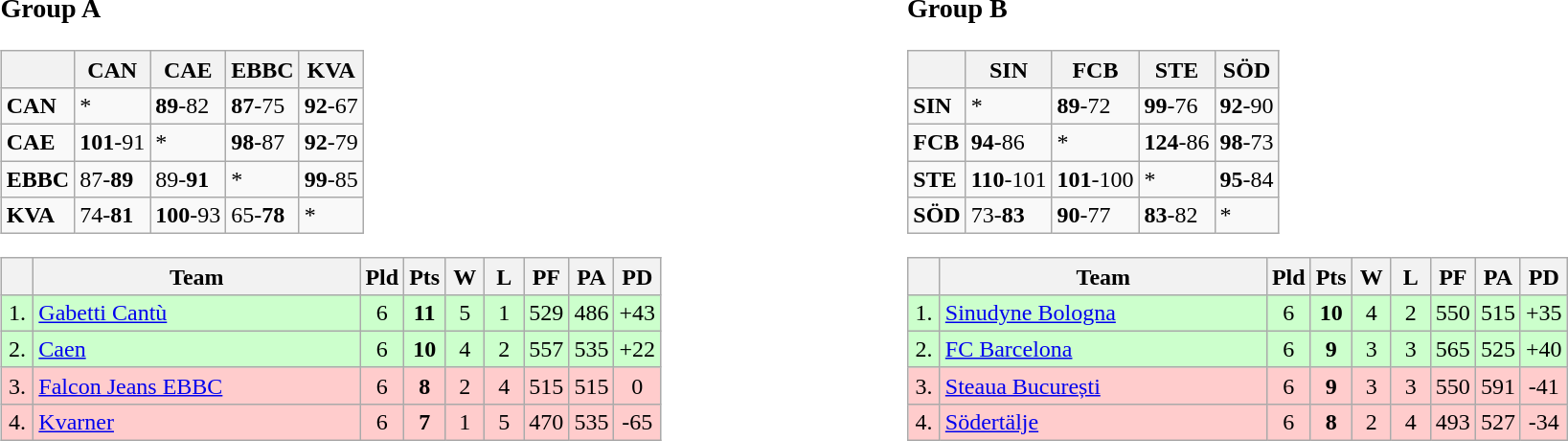<table>
<tr>
<td style="vertical-align:top; width:33%;"><br><h3>Group A</h3><table class="wikitable">
<tr>
<th></th>
<th> CAN</th>
<th> CAE</th>
<th> EBBC</th>
<th> KVA</th>
</tr>
<tr>
<td> <strong>CAN</strong></td>
<td>*</td>
<td><strong>89</strong>-82</td>
<td><strong>87</strong>-75</td>
<td><strong>92</strong>-67</td>
</tr>
<tr>
<td> <strong>CAE</strong></td>
<td><strong>101</strong>-91</td>
<td>*</td>
<td><strong>98</strong>-87</td>
<td><strong>92</strong>-79</td>
</tr>
<tr>
<td> <strong>EBBC</strong></td>
<td>87-<strong>89</strong></td>
<td>89-<strong>91</strong></td>
<td>*</td>
<td><strong>99</strong>-85</td>
</tr>
<tr>
<td> <strong>KVA</strong></td>
<td>74-<strong>81</strong></td>
<td><strong>100</strong>-93</td>
<td>65-<strong>78</strong></td>
<td>*</td>
</tr>
</table>
<table class="wikitable" style="text-align:center">
<tr>
<th width=15></th>
<th width=220>Team</th>
<th width=20>Pld</th>
<th width=20>Pts</th>
<th width=20>W</th>
<th width=20>L</th>
<th width=20>PF</th>
<th width=20>PA</th>
<th width=20>PD</th>
</tr>
<tr style="background: #ccffcc;">
<td>1.</td>
<td align=left> <a href='#'>Gabetti Cantù</a></td>
<td>6</td>
<td><strong>11</strong></td>
<td>5</td>
<td>1</td>
<td>529</td>
<td>486</td>
<td>+43</td>
</tr>
<tr style="background: #ccffcc;">
<td>2.</td>
<td align=left> <a href='#'>Caen</a></td>
<td>6</td>
<td><strong>10</strong></td>
<td>4</td>
<td>2</td>
<td>557</td>
<td>535</td>
<td>+22</td>
</tr>
<tr style="background: #ffcccc;">
<td>3.</td>
<td align=left> <a href='#'>Falcon Jeans EBBC</a></td>
<td>6</td>
<td><strong>8</strong></td>
<td>2</td>
<td>4</td>
<td>515</td>
<td>515</td>
<td>0</td>
</tr>
<tr style="background: #ffcccc;">
<td>4.</td>
<td align=left> <a href='#'>Kvarner</a></td>
<td>6</td>
<td><strong>7</strong></td>
<td>1</td>
<td>5</td>
<td>470</td>
<td>535</td>
<td>-65</td>
</tr>
</table>
</td>
<td style="vertical-align:top; width:33%;"><br><h3>Group B</h3><table class="wikitable">
<tr>
<th></th>
<th> SIN</th>
<th> FCB</th>
<th> STE</th>
<th> SÖD</th>
</tr>
<tr>
<td> <strong>SIN</strong></td>
<td>*</td>
<td><strong>89</strong>-72</td>
<td><strong>99</strong>-76</td>
<td><strong>92</strong>-90</td>
</tr>
<tr>
<td> <strong>FCB</strong></td>
<td><strong>94</strong>-86</td>
<td>*</td>
<td><strong>124</strong>-86</td>
<td><strong>98</strong>-73</td>
</tr>
<tr>
<td> <strong>STE</strong></td>
<td><strong>110</strong>-101</td>
<td><strong>101</strong>-100</td>
<td>*</td>
<td><strong>95</strong>-84</td>
</tr>
<tr>
<td> <strong>SÖD</strong></td>
<td>73-<strong>83</strong></td>
<td><strong>90</strong>-77</td>
<td><strong>83</strong>-82</td>
<td>*</td>
</tr>
</table>
<table class="wikitable" style="text-align:center">
<tr>
<th width=15></th>
<th width=220>Team</th>
<th width=20>Pld</th>
<th width=20>Pts</th>
<th width=20>W</th>
<th width=20>L</th>
<th width=20>PF</th>
<th width=20>PA</th>
<th width=20>PD</th>
</tr>
<tr style="background: #ccffcc;">
<td>1.</td>
<td align=left> <a href='#'>Sinudyne Bologna</a></td>
<td>6</td>
<td><strong>10</strong></td>
<td>4</td>
<td>2</td>
<td>550</td>
<td>515</td>
<td>+35</td>
</tr>
<tr style="background: #ccffcc;">
<td>2.</td>
<td align=left> <a href='#'>FC Barcelona</a></td>
<td>6</td>
<td><strong>9</strong></td>
<td>3</td>
<td>3</td>
<td>565</td>
<td>525</td>
<td>+40</td>
</tr>
<tr style="background: #ffcccc;">
<td>3.</td>
<td align=left> <a href='#'>Steaua București</a></td>
<td>6</td>
<td><strong>9</strong></td>
<td>3</td>
<td>3</td>
<td>550</td>
<td>591</td>
<td>-41</td>
</tr>
<tr style="background: #ffcccc;">
<td>4.</td>
<td align=left> <a href='#'>Södertälje</a></td>
<td>6</td>
<td><strong>8</strong></td>
<td>2</td>
<td>4</td>
<td>493</td>
<td>527</td>
<td>-34</td>
</tr>
</table>
</td>
</tr>
</table>
